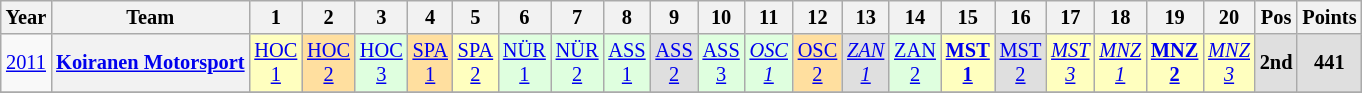<table class="wikitable" style="text-align:center; font-size:85%">
<tr>
<th>Year</th>
<th>Team</th>
<th>1</th>
<th>2</th>
<th>3</th>
<th>4</th>
<th>5</th>
<th>6</th>
<th>7</th>
<th>8</th>
<th>9</th>
<th>10</th>
<th>11</th>
<th>12</th>
<th>13</th>
<th>14</th>
<th>15</th>
<th>16</th>
<th>17</th>
<th>18</th>
<th>19</th>
<th>20</th>
<th>Pos</th>
<th>Points</th>
</tr>
<tr>
<td><a href='#'>2011</a></td>
<th nowrap><a href='#'>Koiranen Motorsport</a></th>
<td style="background:#FFFFBF;"><a href='#'>HOC<br>1</a><br></td>
<td style="background:#FFDF9F;"><a href='#'>HOC<br>2</a><br></td>
<td style="background:#DFFFDF;"><a href='#'>HOC<br>3</a><br></td>
<td style="background:#FFDF9F;"><a href='#'>SPA<br>1</a><br></td>
<td style="background:#FFFFBF;"><a href='#'>SPA<br>2</a><br></td>
<td style="background:#DFFFDF;"><a href='#'>NÜR<br>1</a><br></td>
<td style="background:#DFFFDF;"><a href='#'>NÜR<br>2</a><br></td>
<td style="background:#DFFFDF;"><a href='#'>ASS<br>1</a><br></td>
<td style="background:#DFDFDF;"><a href='#'>ASS<br>2</a><br></td>
<td style="background:#DFFFDF;"><a href='#'>ASS<br>3</a><br></td>
<td style="background:#DFFFDF;"><em><a href='#'>OSC<br>1</a></em><br></td>
<td style="background:#FFDF9F;"><a href='#'>OSC<br>2</a><br></td>
<td style="background:#DFDFDF;"><em><a href='#'>ZAN<br>1</a></em><br></td>
<td style="background:#DFFFDF;"><a href='#'>ZAN<br>2</a><br></td>
<td style="background:#FFFFBF;"><strong><a href='#'>MST<br>1</a></strong><br></td>
<td style="background:#DFDFDF;"><a href='#'>MST<br>2</a><br></td>
<td style="background:#FFFFBF;"><em><a href='#'>MST<br>3</a></em><br></td>
<td style="background:#FFFFBF;"><em><a href='#'>MNZ<br>1</a></em><br></td>
<td style="background:#FFFFBF;"><strong><a href='#'>MNZ<br>2</a></strong><br></td>
<td style="background:#FFFFBF;"><em><a href='#'>MNZ<br>3</a></em><br></td>
<th style="background:#DFDFDF;">2nd</th>
<th style="background:#DFDFDF;">441</th>
</tr>
<tr>
</tr>
</table>
